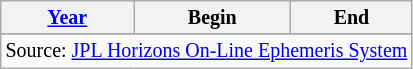<table class="wikitable" style="text-align: center; font-size:smaller;">
<tr>
<th><a href='#'>Year</a></th>
<th>Begin</th>
<th>End</th>
</tr>
<tr>
</tr>
<tr>
</tr>
<tr>
</tr>
<tr>
</tr>
<tr>
</tr>
<tr>
</tr>
<tr>
</tr>
<tr>
</tr>
<tr>
</tr>
<tr>
</tr>
<tr>
</tr>
<tr>
</tr>
<tr>
</tr>
<tr>
</tr>
<tr>
</tr>
<tr>
</tr>
<tr>
</tr>
<tr>
</tr>
<tr>
</tr>
<tr>
</tr>
<tr>
</tr>
<tr>
</tr>
<tr>
</tr>
<tr>
</tr>
<tr>
</tr>
<tr>
</tr>
<tr>
</tr>
<tr>
</tr>
<tr>
</tr>
<tr>
</tr>
<tr>
<td colspan=3>Source: <a href='#'>JPL Horizons On-Line Ephemeris System</a></td>
</tr>
</table>
